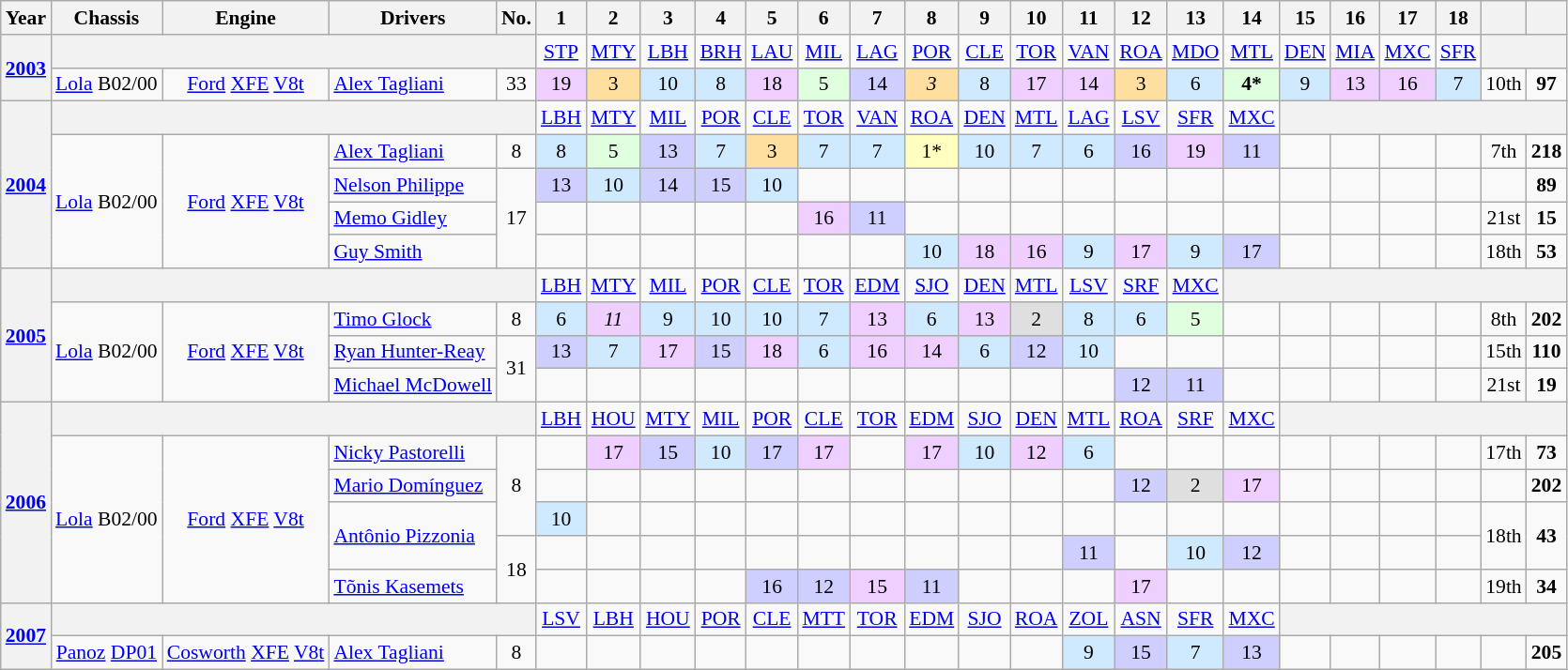<table class="wikitable" style="text-align:center; font-size:90%">
<tr>
<th>Year</th>
<th>Chassis</th>
<th>Engine</th>
<th>Drivers</th>
<th>No.</th>
<th>1</th>
<th>2</th>
<th>3</th>
<th>4</th>
<th>5</th>
<th>6</th>
<th>7</th>
<th>8</th>
<th>9</th>
<th>10</th>
<th>11</th>
<th>12</th>
<th>13</th>
<th>14</th>
<th>15</th>
<th>16</th>
<th>17</th>
<th>18</th>
<th></th>
<th></th>
</tr>
<tr>
<th rowspan=2><a href='#'>2003</a></th>
<th colspan=4></th>
<td><a href='#'>STP</a></td>
<td><a href='#'>MTY</a></td>
<td><a href='#'>LBH</a></td>
<td><a href='#'>BRH</a></td>
<td><a href='#'>LAU</a></td>
<td><a href='#'>MIL</a></td>
<td><a href='#'>LAG</a></td>
<td><a href='#'>POR</a></td>
<td><a href='#'>CLE</a></td>
<td><a href='#'>TOR</a></td>
<td><a href='#'>VAN</a></td>
<td><a href='#'>ROA</a></td>
<td><a href='#'>MDO</a></td>
<td><a href='#'>MTL</a></td>
<td><a href='#'>DEN</a></td>
<td><a href='#'>MIA</a></td>
<td><a href='#'>MXC</a></td>
<td><a href='#'>SFR</a></td>
<th colspan=2></th>
</tr>
<tr>
<td><a href='#'>Lola</a> B02/00</td>
<td><a href='#'>Ford</a> <a href='#'>XFE</a> <a href='#'>V8</a><a href='#'>t</a></td>
<td align="left"> <a href='#'>Alex Tagliani</a></td>
<td>33</td>
<td style="background:#efcfff;" align=center>19</td>
<td style="background:#ffdf9f;" align=center>3</td>
<td style="background:#CFEAFF;" align=center>10</td>
<td style="background:#CFEAFF;" align=center>8</td>
<td style="background:#efcfff;" align=center>18</td>
<td style="background:#dfffdf;" align=center>5</td>
<td style="background:#cfcfff;" align=center>14</td>
<td style="background:#ffdf9f;" align=center><em>3</em></td>
<td style="background:#CFEAFF;" align=center>8</td>
<td style="background:#efcfff;" align=center>17</td>
<td style="background:#efcfff;" align=center>14</td>
<td style="background:#ffdf9f;" align=center>3</td>
<td style="background:#CFEAFF;" align=center>6</td>
<td style="background:#dfffdf;" align=center><strong>4*</strong></td>
<td style="background:#CFEAFF;" align=center>9</td>
<td style="background:#efcfff;" align=center>13</td>
<td style="background:#efcfff;" align=center>16</td>
<td style="background:#CFEAFF;" align=center>7</td>
<td>10th</td>
<td><strong>97</strong></td>
</tr>
<tr>
<th rowspan=5><a href='#'>2004</a></th>
<th colspan=4></th>
<td><a href='#'>LBH</a></td>
<td><a href='#'>MTY</a></td>
<td><a href='#'>MIL</a></td>
<td><a href='#'>POR</a></td>
<td><a href='#'>CLE</a></td>
<td><a href='#'>TOR</a></td>
<td><a href='#'>VAN</a></td>
<td><a href='#'>ROA</a></td>
<td><a href='#'>DEN</a></td>
<td><a href='#'>MTL</a></td>
<td><a href='#'>LAG</a></td>
<td><a href='#'>LSV</a></td>
<td><a href='#'>SFR</a></td>
<td><a href='#'>MXC</a></td>
<th colspan=6></th>
</tr>
<tr>
<td rowspan=4><a href='#'>Lola</a> B02/00</td>
<td rowspan=4><a href='#'>Ford</a> <a href='#'>XFE</a> <a href='#'>V8</a><a href='#'>t</a></td>
<td align="left"> <a href='#'>Alex Tagliani</a></td>
<td>8</td>
<td style="background:#CFEAFF;" align=center>8</td>
<td style="background:#dfffdf;" align=center>5</td>
<td style="background:#CFCFFF;" align=center>13</td>
<td style="background:#CFEAFF;" align=center>7</td>
<td style="background:#ffdf9f;" align=center>3</td>
<td style="background:#CFEAFF;" align=center>7</td>
<td style="background:#CFEAFF;" align=center>7</td>
<td style="background:#ffffbf;" align=center>1*</td>
<td style="background:#CFEAFF;" align=center>10</td>
<td style="background:#CFEAFF;" align=center>7</td>
<td style="background:#CFEAFF;" align=center>6</td>
<td style="background:#CFCFFF;" align=center>16</td>
<td style="background:#efcfff;" align=center>19</td>
<td style="background:#CFCFFF;" align=center>11</td>
<td></td>
<td></td>
<td></td>
<td></td>
<td>7th</td>
<td><strong>218</strong></td>
</tr>
<tr>
<td align="left"> <a href='#'>Nelson Philippe</a></td>
<td rowspan=3>17</td>
<td style="background:#CFCFFF;" align=center>13</td>
<td style="background:#CFEAFF;" align=center>10</td>
<td style="background:#CFCFFF;" align=center>14</td>
<td style="background:#CFCFFF;" align=center>15</td>
<td style="background:#CFEAFF;" align=center>10</td>
<td></td>
<td></td>
<td></td>
<td></td>
<td></td>
<td></td>
<td></td>
<td></td>
<td></td>
<td></td>
<td></td>
<td></td>
<td></td>
<td></td>
<td><strong>89</strong></td>
</tr>
<tr>
<td align="left"> <a href='#'>Memo Gidley</a></td>
<td></td>
<td></td>
<td></td>
<td></td>
<td></td>
<td style="background:#efcfff;" align=center>16</td>
<td style="background:#CFCFFF;" align=center>11</td>
<td></td>
<td></td>
<td></td>
<td></td>
<td></td>
<td></td>
<td></td>
<td></td>
<td></td>
<td></td>
<td></td>
<td>21st</td>
<td><strong>15</strong></td>
</tr>
<tr>
<td align="left"> <a href='#'>Guy Smith</a></td>
<td></td>
<td></td>
<td></td>
<td></td>
<td></td>
<td></td>
<td></td>
<td style="background:#CFEAFF;" align=center>10</td>
<td style="background:#efcfff;" align=center>18</td>
<td style="background:#efcfff;" align=center>16</td>
<td style="background:#CFEAFF;" align=center>9</td>
<td style="background:#efcfff;" align=center>17</td>
<td style="background:#CFEAFF;" align=center>9</td>
<td style="background:#CFCFFF;" align=center>17</td>
<td></td>
<td></td>
<td></td>
<td></td>
<td>18th</td>
<td><strong>53</strong></td>
</tr>
<tr>
<th rowspan=4><a href='#'>2005</a></th>
<th colspan=4></th>
<td><a href='#'>LBH</a></td>
<td><a href='#'>MTY</a></td>
<td><a href='#'>MIL</a></td>
<td><a href='#'>POR</a></td>
<td><a href='#'>CLE</a></td>
<td><a href='#'>TOR</a></td>
<td><a href='#'>EDM</a></td>
<td><a href='#'>SJO</a></td>
<td><a href='#'>DEN</a></td>
<td><a href='#'>MTL</a></td>
<td><a href='#'>LSV</a></td>
<td><a href='#'>SRF</a></td>
<td><a href='#'>MXC</a></td>
<th colspan=7></th>
</tr>
<tr>
<td rowspan=3><a href='#'>Lola</a> B02/00</td>
<td rowspan=3><a href='#'>Ford</a> <a href='#'>XFE</a> <a href='#'>V8</a><a href='#'>t</a></td>
<td align="left"> <a href='#'>Timo Glock</a></td>
<td>8</td>
<td style="background:#CFEAFF;" align=center>6</td>
<td style="background:#efcfff;" align=center><em>11</em></td>
<td style="background:#CFEAFF;" align=center>9</td>
<td style="background:#CFEAFF;" align=center>10</td>
<td style="background:#CFEAFF;" align=center>10</td>
<td style="background:#CFEAFF;" align=center>7</td>
<td style="background:#efcfff;" align=center>13</td>
<td style="background:#CFEAFF;" align=center>6</td>
<td style="background:#efcfff;" align=center>13</td>
<td style="background:#dfdfdf;" align=center>2</td>
<td style="background:#CFEAFF;" align=center>8</td>
<td style="background:#CFEAFF;" align=center>6</td>
<td style="background:#dfffdf;" align=center>5</td>
<td></td>
<td></td>
<td></td>
<td></td>
<td></td>
<td>8th</td>
<td><strong>202</strong></td>
</tr>
<tr>
<td align="left"> <a href='#'>Ryan Hunter-Reay</a></td>
<td rowspan=2>31</td>
<td style="background:#CFCFFF;" align=center>13</td>
<td style="background:#CFEAFF;" align=center>7</td>
<td style="background:#efcfff;" align=center>17</td>
<td style="background:#CFCFFF;" align=center>15</td>
<td style="background:#efcfff;" align=center>18</td>
<td style="background:#CFEAFF;" align=center>6</td>
<td style="background:#efcfff;" align=center>16</td>
<td style="background:#efcfff;" align=center>14</td>
<td style="background:#CFEAFF;" align=center>6</td>
<td style="background:#CFCFFF;" align=center>12</td>
<td style="background:#CFEAFF;" align=center>10</td>
<td></td>
<td></td>
<td></td>
<td></td>
<td></td>
<td></td>
<td></td>
<td>15th</td>
<td><strong>110</strong></td>
</tr>
<tr>
<td align="left"> <a href='#'>Michael McDowell</a></td>
<td></td>
<td></td>
<td></td>
<td></td>
<td></td>
<td></td>
<td></td>
<td></td>
<td></td>
<td></td>
<td></td>
<td style="background:#CFCFFF;" align=center>12</td>
<td style="background:#CFCFFF;" align=center>11</td>
<td></td>
<td></td>
<td></td>
<td></td>
<td></td>
<td>21st</td>
<td><strong>19</strong></td>
</tr>
<tr>
<th rowspan=6><a href='#'>2006</a></th>
<th colspan=4></th>
<td><a href='#'>LBH</a></td>
<td><a href='#'>HOU</a></td>
<td><a href='#'>MTY</a></td>
<td><a href='#'>MIL</a></td>
<td><a href='#'>POR</a></td>
<td><a href='#'>CLE</a></td>
<td><a href='#'>TOR</a></td>
<td><a href='#'>EDM</a></td>
<td><a href='#'>SJO</a></td>
<td><a href='#'>DEN</a></td>
<td><a href='#'>MTL</a></td>
<td><a href='#'>ROA</a></td>
<td><a href='#'>SRF</a></td>
<td><a href='#'>MXC</a></td>
<th colspan=6></th>
</tr>
<tr>
<td rowspan=5><a href='#'>Lola</a> B02/00</td>
<td rowspan=5><a href='#'>Ford</a> <a href='#'>XFE</a> <a href='#'>V8</a><a href='#'>t</a></td>
<td align="left"> <a href='#'>Nicky Pastorelli</a></td>
<td rowspan=3>8</td>
<td></td>
<td style="background:#efcfff;" align=center>17</td>
<td style="background:#CFCFFF;" align=center>15</td>
<td style="background:#CFEAFF;" align=center>10</td>
<td style="background:#CFCFFF;" align=center>17</td>
<td style="background:#efcfff;" align=center>17</td>
<td></td>
<td style="background:#efcfff;" align=center>17</td>
<td style="background:#CFEAFF;" align=center>10</td>
<td style="background:#efcfff;" align=center>12</td>
<td style="background:#CFEAFF;" align=center>6</td>
<td></td>
<td></td>
<td></td>
<td></td>
<td></td>
<td></td>
<td></td>
<td>17th</td>
<td><strong>73</strong></td>
</tr>
<tr>
<td align="left"> <a href='#'>Mario Domínguez</a></td>
<td></td>
<td></td>
<td></td>
<td></td>
<td></td>
<td></td>
<td></td>
<td></td>
<td></td>
<td></td>
<td></td>
<td style="background:#CFCFFF;" align=center>12</td>
<td style="background:#dfdfdf;" align=center>2</td>
<td style="background:#efcfff;" align=center>17</td>
<td></td>
<td></td>
<td></td>
<td></td>
<td></td>
<td><strong>202</strong></td>
</tr>
<tr>
<td rowspan=2 align="left"> <a href='#'>Antônio Pizzonia</a></td>
<td style="background:#CFEAFF;" align=center>10</td>
<td></td>
<td></td>
<td></td>
<td></td>
<td></td>
<td></td>
<td></td>
<td></td>
<td></td>
<td></td>
<td></td>
<td></td>
<td></td>
<td></td>
<td></td>
<td></td>
<td></td>
<td rowspan=2>18th</td>
<td rowspan=2><strong>43</strong></td>
</tr>
<tr>
<td rowspan=2>18</td>
<td></td>
<td></td>
<td></td>
<td></td>
<td></td>
<td></td>
<td></td>
<td></td>
<td></td>
<td></td>
<td style="background:#CFCFFF;" align=center>11</td>
<td></td>
<td style="background:#CFEAFF;" align=center>10</td>
<td style="background:#CFCFFF;" align=center>12</td>
<td></td>
<td></td>
<td></td>
<td></td>
</tr>
<tr>
<td align="left"> <a href='#'>Tõnis Kasemets</a></td>
<td></td>
<td></td>
<td></td>
<td></td>
<td style="background:#CFCFFF;" align=center>16</td>
<td style="background:#CFCFFF;" align=center>12</td>
<td style="background:#efcfff;" align=center>15</td>
<td style="background:#CFCFFF;" align=center>11</td>
<td></td>
<td></td>
<td></td>
<td style="background:#efcfff;" align=center>17</td>
<td></td>
<td></td>
<td></td>
<td></td>
<td></td>
<td></td>
<td>19th</td>
<td><strong>34</strong></td>
</tr>
<tr>
<th rowspan=2><a href='#'>2007</a></th>
<th colspan=4></th>
<td><a href='#'>LSV</a></td>
<td><a href='#'>LBH</a></td>
<td><a href='#'>HOU</a></td>
<td><a href='#'>POR</a></td>
<td><a href='#'>CLE</a></td>
<td><a href='#'>MTT</a></td>
<td><a href='#'>TOR</a></td>
<td><a href='#'>EDM</a></td>
<td><a href='#'>SJO</a></td>
<td><a href='#'>ROA</a></td>
<td><a href='#'>ZOL</a></td>
<td><a href='#'>ASN</a></td>
<td><a href='#'>SFR</a></td>
<td><a href='#'>MXC</a></td>
<th colspan=6></th>
</tr>
<tr>
<td><a href='#'>Panoz</a> <a href='#'>DP01</a></td>
<td><a href='#'>Cosworth</a> <a href='#'>XFE</a> <a href='#'>V8</a><a href='#'>t</a></td>
<td align="left"> <a href='#'>Alex Tagliani</a></td>
<td>8</td>
<td></td>
<td></td>
<td></td>
<td></td>
<td></td>
<td></td>
<td></td>
<td></td>
<td></td>
<td></td>
<td style="background:#cfeaff; text-align:center;">9</td>
<td style="background:#cfcfff; text-align:center;">15</td>
<td style="background:#cfeaff; text-align:center;">7</td>
<td style="background:#cfcfff; text-align:center;">13</td>
<td></td>
<td></td>
<td></td>
<td></td>
<td></td>
<td><strong>205</strong></td>
</tr>
</table>
